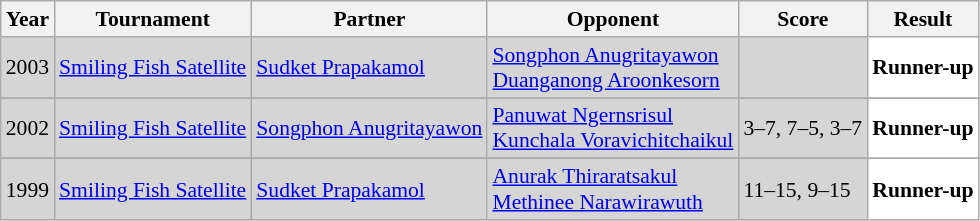<table class="sortable wikitable" style="font-size: 90%;">
<tr>
<th>Year</th>
<th>Tournament</th>
<th>Partner</th>
<th>Opponent</th>
<th>Score</th>
<th>Result</th>
</tr>
<tr style="background:#D5D5D5">
<td align="center">2003</td>
<td align="left"><a href='#'>Smiling Fish Satellite</a></td>
<td align="left"> <a href='#'>Sudket Prapakamol</a></td>
<td align="left"> <a href='#'>Songphon Anugritayawon</a> <br>  <a href='#'>Duanganong Aroonkesorn</a></td>
<td align="left"></td>
<td style="text-align:left; background:white"> <strong>Runner-up</strong></td>
</tr>
<tr>
</tr>
<tr style="background:#D5D5D5">
<td align="center">2002</td>
<td align="left"><a href='#'>Smiling Fish Satellite</a></td>
<td align="left"> <a href='#'>Songphon Anugritayawon</a></td>
<td align="left"> <a href='#'>Panuwat Ngernsrisul</a> <br>  <a href='#'>Kunchala Voravichitchaikul</a></td>
<td align="left">3–7, 7–5, 3–7</td>
<td style="text-align:left; background:white"> <strong>Runner-up</strong></td>
</tr>
<tr>
</tr>
<tr style="background:#D5D5D5">
<td align="center">1999</td>
<td align="left"><a href='#'>Smiling Fish Satellite</a></td>
<td align="left"> <a href='#'>Sudket Prapakamol</a></td>
<td align="left"> <a href='#'>Anurak Thiraratsakul</a> <br>  <a href='#'>Methinee Narawirawuth</a></td>
<td align="left">11–15, 9–15</td>
<td style="text-align:left; background:white"> <strong>Runner-up</strong></td>
</tr>
</table>
